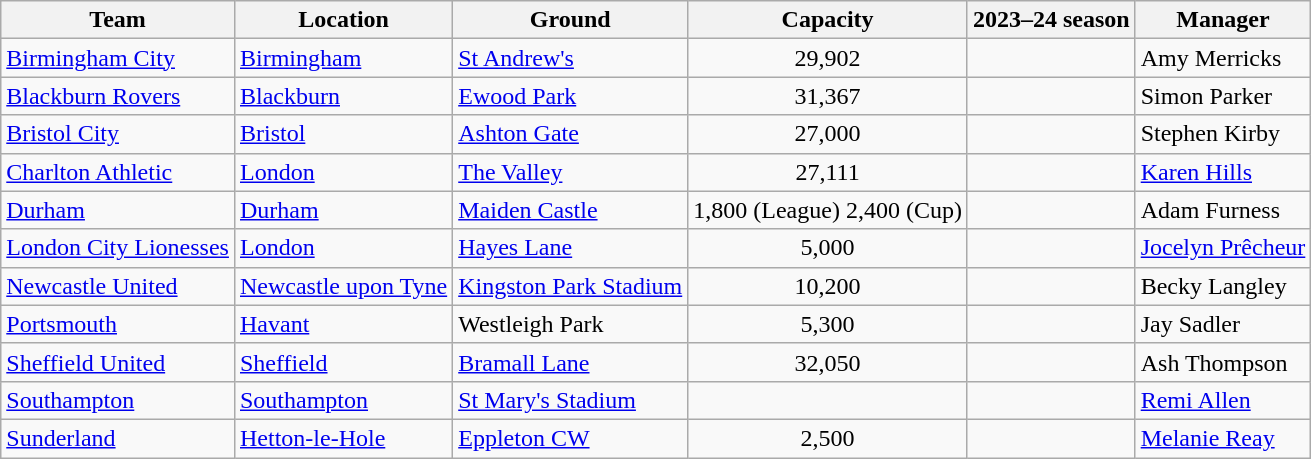<table class="wikitable sortable">
<tr>
<th>Team</th>
<th>Location</th>
<th>Ground</th>
<th>Capacity</th>
<th data-sort-type="number">2023–24 season</th>
<th>Manager</th>
</tr>
<tr>
<td><a href='#'>Birmingham City</a></td>
<td><a href='#'>Birmingham</a> </td>
<td><a href='#'>St Andrew's</a></td>
<td style="text-align:center">29,902</td>
<td style="text-align:center"></td>
<td> Amy Merricks</td>
</tr>
<tr>
<td><a href='#'>Blackburn Rovers</a></td>
<td><a href='#'>Blackburn</a></td>
<td><a href='#'>Ewood Park</a></td>
<td style="text-align:center">31,367</td>
<td style="text-align:center"></td>
<td> Simon Parker</td>
</tr>
<tr>
<td><a href='#'>Bristol City</a></td>
<td><a href='#'>Bristol</a> </td>
<td><a href='#'>Ashton Gate</a></td>
<td style="text-align:center">27,000</td>
<td style="text-align:center"></td>
<td> Stephen Kirby</td>
</tr>
<tr>
<td><a href='#'>Charlton Athletic</a></td>
<td><a href='#'>London</a> </td>
<td><a href='#'> The Valley</a></td>
<td style="text-align:center">27,111</td>
<td style="text-align:center"></td>
<td> <a href='#'>Karen Hills</a></td>
</tr>
<tr>
<td><a href='#'>Durham</a></td>
<td><a href='#'>Durham</a></td>
<td><a href='#'>Maiden Castle</a></td>
<td style="text-align:center">1,800 (League) 2,400 (Cup)</td>
<td style="text-align:center"></td>
<td> Adam Furness</td>
</tr>
<tr>
<td><a href='#'>London City Lionesses</a></td>
<td><a href='#'>London</a> </td>
<td><a href='#'>Hayes Lane</a></td>
<td style="text-align:center">5,000</td>
<td style="text-align:center"></td>
<td> <a href='#'>Jocelyn Prêcheur</a></td>
</tr>
<tr>
<td><a href='#'>Newcastle United</a></td>
<td><a href='#'>Newcastle upon Tyne</a> </td>
<td><a href='#'>Kingston Park Stadium</a></td>
<td style="text-align:center">10,200</td>
<td style="text-align:center"></td>
<td> Becky Langley</td>
</tr>
<tr>
<td><a href='#'>Portsmouth</a></td>
<td><a href='#'>Havant</a></td>
<td>Westleigh Park</td>
<td style="text-align:center">5,300</td>
<td style="text-align:center"></td>
<td> Jay Sadler</td>
</tr>
<tr>
<td><a href='#'>Sheffield United</a></td>
<td><a href='#'>Sheffield</a></td>
<td><a href='#'>Bramall Lane</a></td>
<td style="text-align:center">32,050</td>
<td style="text-align:center"></td>
<td> Ash Thompson</td>
</tr>
<tr>
<td><a href='#'>Southampton</a></td>
<td><a href='#'>Southampton</a></td>
<td><a href='#'>St Mary's Stadium</a></td>
<td style="text-align:center"></td>
<td style="text-align:center"></td>
<td> <a href='#'>Remi Allen</a></td>
</tr>
<tr>
<td><a href='#'>Sunderland</a></td>
<td><a href='#'>Hetton-le-Hole</a></td>
<td><a href='#'>Eppleton CW</a></td>
<td style="text-align:center">2,500</td>
<td style="text-align:center"></td>
<td> <a href='#'>Melanie Reay</a></td>
</tr>
</table>
